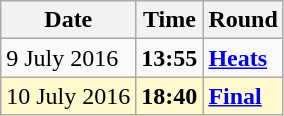<table class="wikitable">
<tr>
<th>Date</th>
<th>Time</th>
<th>Round</th>
</tr>
<tr>
<td>9 July 2016</td>
<td><strong>13:55</strong></td>
<td><strong><a href='#'>Heats</a></strong></td>
</tr>
<tr style=background:lemonchiffon>
<td>10 July 2016</td>
<td><strong>18:40</strong></td>
<td><strong><a href='#'>Final</a></strong></td>
</tr>
</table>
